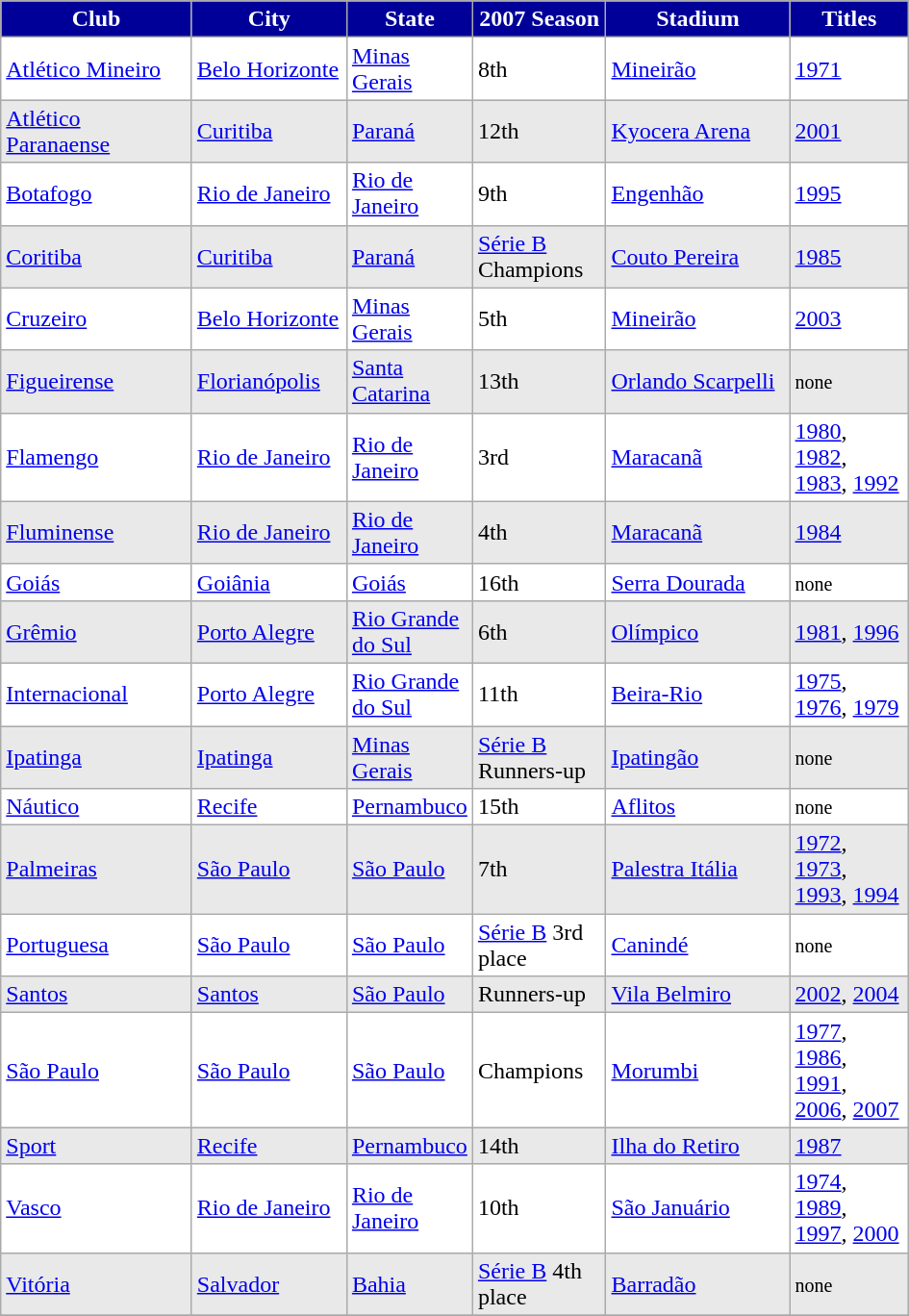<table border="0,75" cellpadding="2" style="border-collapse: collapse;" class="wikitable sortable">
<tr>
<th style="background: #009; color: #fff;width:125px"><strong>Club</strong></th>
<th style="background: #009; color: #fff;width:100px"><strong>City</strong></th>
<th style="background: #009; color: #fff;width:50px"><strong>State</strong></th>
<th style="background: #009; color: #fff;width:85px"><strong>2007 Season</strong></th>
<th style="background: #009; color: #fff;width:120px"><strong>Stadium</strong></th>
<th style="background: #009; color: #fff;width:75px"><strong>Titles</strong></th>
</tr>
<tr style="background:white; color:black">
<td><a href='#'>Atlético Mineiro</a></td>
<td><a href='#'>Belo Horizonte</a></td>
<td><a href='#'>Minas Gerais</a></td>
<td>8th</td>
<td><a href='#'>Mineirão</a></td>
<td><a href='#'>1971</a></td>
</tr>
<tr style="background:#e9e9e9; color:black">
<td><a href='#'>Atlético Paranaense</a></td>
<td><a href='#'>Curitiba</a></td>
<td><a href='#'>Paraná</a></td>
<td>12th</td>
<td><a href='#'>Kyocera Arena</a></td>
<td><a href='#'>2001</a></td>
</tr>
<tr style="background:white; color:black">
<td><a href='#'>Botafogo</a></td>
<td><a href='#'>Rio de Janeiro</a></td>
<td><a href='#'>Rio de Janeiro</a></td>
<td>9th</td>
<td><a href='#'>Engenhão</a></td>
<td><a href='#'>1995</a></td>
</tr>
<tr style="background:#e9e9e9; color:black">
<td><a href='#'>Coritiba</a></td>
<td><a href='#'>Curitiba</a></td>
<td><a href='#'>Paraná</a></td>
<td><a href='#'>Série B</a> Champions</td>
<td><a href='#'>Couto Pereira</a></td>
<td><a href='#'>1985</a></td>
</tr>
<tr style="background:white; color:black">
<td><a href='#'>Cruzeiro</a></td>
<td><a href='#'>Belo Horizonte</a></td>
<td><a href='#'>Minas Gerais</a></td>
<td>5th</td>
<td><a href='#'>Mineirão</a></td>
<td><a href='#'>2003</a></td>
</tr>
<tr style="background:#e9e9e9; color:black">
<td><a href='#'>Figueirense</a></td>
<td><a href='#'>Florianópolis</a></td>
<td><a href='#'>Santa Catarina</a></td>
<td>13th</td>
<td><a href='#'>Orlando Scarpelli</a></td>
<td><small>none</small></td>
</tr>
<tr style="background:white; color:black">
<td><a href='#'>Flamengo</a></td>
<td><a href='#'>Rio de Janeiro</a></td>
<td><a href='#'>Rio de Janeiro</a></td>
<td>3rd</td>
<td><a href='#'>Maracanã</a></td>
<td><a href='#'>1980</a>, <a href='#'>1982</a>, <a href='#'>1983</a>, <a href='#'>1992</a></td>
</tr>
<tr style="background:#e9e9e9; color:black">
<td><a href='#'>Fluminense</a></td>
<td><a href='#'>Rio de Janeiro</a></td>
<td><a href='#'>Rio de Janeiro</a></td>
<td>4th</td>
<td><a href='#'>Maracanã</a></td>
<td><a href='#'>1984</a></td>
</tr>
<tr style="background:white; color:black">
<td><a href='#'>Goiás</a></td>
<td><a href='#'>Goiânia</a></td>
<td><a href='#'>Goiás</a></td>
<td>16th</td>
<td><a href='#'>Serra Dourada</a></td>
<td><small>none</small></td>
</tr>
<tr style="background:#e9e9e9; color:black">
<td><a href='#'>Grêmio</a></td>
<td><a href='#'>Porto Alegre</a></td>
<td><a href='#'>Rio Grande do Sul</a></td>
<td>6th</td>
<td><a href='#'>Olímpico</a></td>
<td><a href='#'>1981</a>, <a href='#'>1996</a></td>
</tr>
<tr style="background:white; color:black">
<td><a href='#'>Internacional</a></td>
<td><a href='#'>Porto Alegre</a></td>
<td><a href='#'>Rio Grande do Sul</a></td>
<td>11th</td>
<td><a href='#'>Beira-Rio</a></td>
<td><a href='#'>1975</a>, <a href='#'>1976</a>, <a href='#'>1979</a></td>
</tr>
<tr style="background:#e9e9e9; color:black">
<td><a href='#'>Ipatinga</a></td>
<td><a href='#'>Ipatinga</a></td>
<td><a href='#'>Minas Gerais</a></td>
<td><a href='#'>Série B</a> Runners-up</td>
<td><a href='#'>Ipatingão</a></td>
<td><small>none</small></td>
</tr>
<tr style="background:white; color:black">
<td><a href='#'>Náutico</a></td>
<td><a href='#'>Recife</a></td>
<td><a href='#'>Pernambuco</a></td>
<td>15th</td>
<td><a href='#'>Aflitos</a></td>
<td><small>none</small></td>
</tr>
<tr style="background:#e9e9e9; color:black">
<td><a href='#'>Palmeiras</a></td>
<td><a href='#'>São Paulo</a></td>
<td><a href='#'>São Paulo</a></td>
<td>7th</td>
<td><a href='#'>Palestra Itália</a></td>
<td><a href='#'>1972</a>, <a href='#'>1973</a>, <a href='#'>1993</a>, <a href='#'>1994</a></td>
</tr>
<tr style="background:white; color:black">
<td><a href='#'>Portuguesa</a></td>
<td><a href='#'>São Paulo</a></td>
<td><a href='#'>São Paulo</a></td>
<td><a href='#'>Série B</a> 3rd place</td>
<td><a href='#'>Canindé</a></td>
<td><small>none</small></td>
</tr>
<tr style="background:#e9e9e9; color:black">
<td><a href='#'>Santos</a></td>
<td><a href='#'>Santos</a></td>
<td><a href='#'>São Paulo</a></td>
<td>Runners-up</td>
<td><a href='#'>Vila Belmiro</a></td>
<td><a href='#'>2002</a>, <a href='#'>2004</a></td>
</tr>
<tr style="background:white; color:black">
<td><a href='#'>São Paulo</a></td>
<td><a href='#'>São Paulo</a></td>
<td><a href='#'>São Paulo</a></td>
<td>Champions</td>
<td><a href='#'>Morumbi</a></td>
<td><a href='#'>1977</a>, <a href='#'>1986</a>, <a href='#'>1991</a>, <a href='#'>2006</a>, <a href='#'>2007</a></td>
</tr>
<tr style="background:#e9e9e9; color:black">
<td><a href='#'>Sport</a></td>
<td><a href='#'>Recife</a></td>
<td><a href='#'>Pernambuco</a></td>
<td>14th</td>
<td><a href='#'>Ilha do Retiro</a></td>
<td><a href='#'>1987</a></td>
</tr>
<tr style="background:white; color:black">
<td><a href='#'>Vasco</a></td>
<td><a href='#'>Rio de Janeiro</a></td>
<td><a href='#'>Rio de Janeiro</a></td>
<td>10th</td>
<td><a href='#'>São Januário</a></td>
<td><a href='#'>1974</a>, <a href='#'>1989</a>, <a href='#'>1997</a>, <a href='#'>2000</a></td>
</tr>
<tr style="background:#e9e9e9; color:black">
<td><a href='#'>Vitória</a></td>
<td><a href='#'>Salvador</a></td>
<td><a href='#'>Bahia</a></td>
<td><a href='#'>Série B</a> 4th place</td>
<td><a href='#'>Barradão</a></td>
<td><small>none</small></td>
</tr>
<tr>
</tr>
</table>
